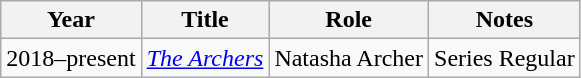<table class="wikitable">
<tr>
<th>Year</th>
<th>Title</th>
<th>Role</th>
<th>Notes</th>
</tr>
<tr>
<td>2018–present</td>
<td><em><a href='#'>The Archers</a> </em></td>
<td>Natasha Archer</td>
<td>Series Regular</td>
</tr>
</table>
